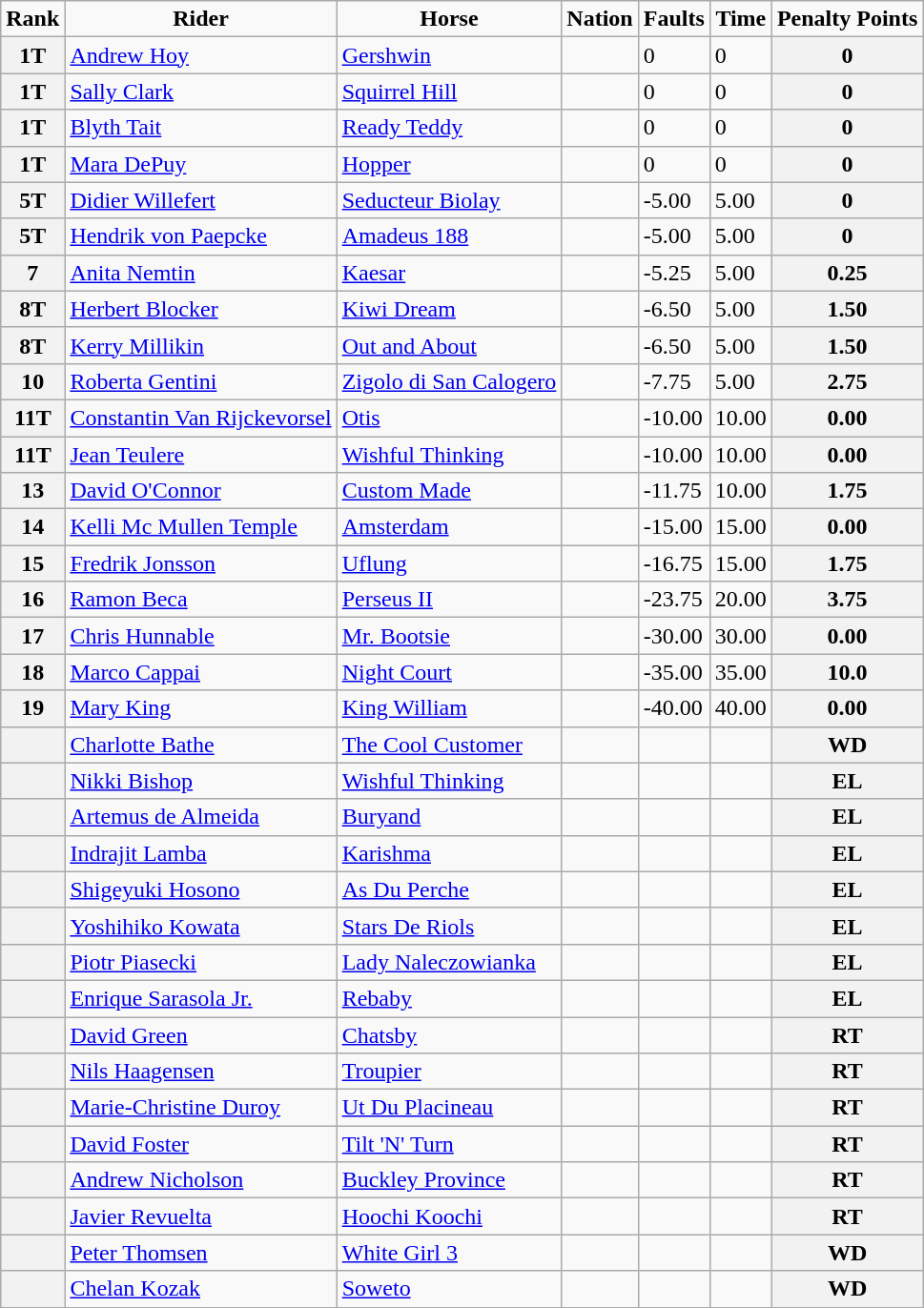<table class="wikitable">
<tr>
<td align=center><strong>Rank</strong></td>
<td align=center><strong>Rider</strong></td>
<td align=center><strong>Horse</strong></td>
<td align=center><strong>Nation</strong></td>
<td align=center><strong>Faults</strong></td>
<td align=center><strong>Time</strong></td>
<td align=center><strong>Penalty Points</strong></td>
</tr>
<tr>
<th>1T</th>
<td><a href='#'>Andrew Hoy</a></td>
<td><a href='#'>Gershwin</a></td>
<td></td>
<td>0</td>
<td>0</td>
<th>0</th>
</tr>
<tr>
<th>1T</th>
<td><a href='#'>Sally Clark</a></td>
<td><a href='#'>Squirrel Hill</a></td>
<td></td>
<td>0</td>
<td>0</td>
<th>0</th>
</tr>
<tr>
<th>1T</th>
<td><a href='#'>Blyth Tait</a></td>
<td><a href='#'>Ready Teddy</a></td>
<td></td>
<td>0</td>
<td>0</td>
<th>0</th>
</tr>
<tr>
<th>1T</th>
<td><a href='#'>Mara DePuy</a></td>
<td><a href='#'>Hopper</a></td>
<td></td>
<td>0</td>
<td>0</td>
<th>0</th>
</tr>
<tr>
<th>5T</th>
<td><a href='#'>Didier Willefert</a></td>
<td><a href='#'>Seducteur Biolay</a></td>
<td></td>
<td>-5.00</td>
<td>5.00</td>
<th>0</th>
</tr>
<tr>
<th>5T</th>
<td><a href='#'>Hendrik von Paepcke</a></td>
<td><a href='#'>Amadeus 188</a></td>
<td></td>
<td>-5.00</td>
<td>5.00</td>
<th>0</th>
</tr>
<tr>
<th>7</th>
<td><a href='#'>Anita Nemtin</a></td>
<td><a href='#'>Kaesar</a></td>
<td></td>
<td>-5.25</td>
<td>5.00</td>
<th>0.25</th>
</tr>
<tr>
<th>8T</th>
<td><a href='#'>Herbert Blocker</a></td>
<td><a href='#'>Kiwi Dream</a></td>
<td></td>
<td>-6.50</td>
<td>5.00</td>
<th>1.50</th>
</tr>
<tr>
<th>8T</th>
<td><a href='#'>Kerry Millikin</a></td>
<td><a href='#'>Out and About</a></td>
<td></td>
<td>-6.50</td>
<td>5.00</td>
<th>1.50</th>
</tr>
<tr>
<th>10</th>
<td><a href='#'>Roberta Gentini</a></td>
<td><a href='#'>Zigolo di San Calogero</a></td>
<td></td>
<td>-7.75</td>
<td>5.00</td>
<th>2.75</th>
</tr>
<tr>
<th>11T</th>
<td><a href='#'>Constantin Van Rijckevorsel</a></td>
<td><a href='#'>Otis</a></td>
<td></td>
<td>-10.00</td>
<td>10.00</td>
<th>0.00</th>
</tr>
<tr>
<th>11T</th>
<td><a href='#'>Jean Teulere</a></td>
<td><a href='#'>Wishful Thinking</a></td>
<td></td>
<td>-10.00</td>
<td>10.00</td>
<th>0.00</th>
</tr>
<tr>
<th>13</th>
<td><a href='#'>David O'Connor</a></td>
<td><a href='#'>Custom Made</a></td>
<td></td>
<td>-11.75</td>
<td>10.00</td>
<th>1.75</th>
</tr>
<tr>
<th>14</th>
<td><a href='#'>Kelli Mc Mullen Temple</a></td>
<td><a href='#'>Amsterdam</a></td>
<td></td>
<td>-15.00</td>
<td>15.00</td>
<th>0.00</th>
</tr>
<tr>
<th>15</th>
<td><a href='#'>Fredrik Jonsson</a></td>
<td><a href='#'>Uflung</a></td>
<td></td>
<td>-16.75</td>
<td>15.00</td>
<th>1.75</th>
</tr>
<tr>
<th>16</th>
<td><a href='#'>Ramon Beca</a></td>
<td><a href='#'>Perseus II</a></td>
<td></td>
<td>-23.75</td>
<td>20.00</td>
<th>3.75</th>
</tr>
<tr>
<th>17</th>
<td><a href='#'>Chris Hunnable</a></td>
<td><a href='#'>Mr. Bootsie</a></td>
<td></td>
<td>-30.00</td>
<td>30.00</td>
<th>0.00</th>
</tr>
<tr>
<th>18</th>
<td><a href='#'>Marco Cappai</a></td>
<td><a href='#'>Night Court</a></td>
<td></td>
<td>-35.00</td>
<td>35.00</td>
<th>10.0</th>
</tr>
<tr>
<th>19</th>
<td><a href='#'>Mary King</a></td>
<td><a href='#'>King William</a></td>
<td></td>
<td>-40.00</td>
<td>40.00</td>
<th>0.00</th>
</tr>
<tr>
<th></th>
<td><a href='#'>Charlotte Bathe</a></td>
<td><a href='#'>The Cool Customer</a></td>
<td></td>
<td></td>
<td></td>
<th>WD</th>
</tr>
<tr>
<th></th>
<td><a href='#'>Nikki Bishop</a></td>
<td><a href='#'>Wishful Thinking</a></td>
<td></td>
<td></td>
<td></td>
<th>EL</th>
</tr>
<tr>
<th></th>
<td><a href='#'>Artemus de Almeida</a></td>
<td><a href='#'>Buryand</a></td>
<td></td>
<td></td>
<td></td>
<th>EL</th>
</tr>
<tr>
<th></th>
<td><a href='#'>Indrajit Lamba</a></td>
<td><a href='#'>Karishma</a></td>
<td></td>
<td></td>
<td></td>
<th>EL</th>
</tr>
<tr>
<th></th>
<td><a href='#'>Shigeyuki Hosono</a></td>
<td><a href='#'>As Du Perche</a></td>
<td></td>
<td></td>
<td></td>
<th>EL</th>
</tr>
<tr>
<th></th>
<td><a href='#'>Yoshihiko Kowata</a></td>
<td><a href='#'>Stars De Riols</a></td>
<td></td>
<td></td>
<td></td>
<th>EL</th>
</tr>
<tr>
<th></th>
<td><a href='#'>Piotr Piasecki</a></td>
<td><a href='#'>Lady Naleczowianka</a></td>
<td></td>
<td></td>
<td></td>
<th>EL</th>
</tr>
<tr>
<th></th>
<td><a href='#'>Enrique Sarasola Jr.</a></td>
<td><a href='#'>Rebaby</a></td>
<td></td>
<td></td>
<td></td>
<th>EL</th>
</tr>
<tr>
<th></th>
<td><a href='#'>David Green</a></td>
<td><a href='#'>Chatsby</a></td>
<td></td>
<td></td>
<td></td>
<th>RT</th>
</tr>
<tr>
<th></th>
<td><a href='#'>Nils Haagensen</a></td>
<td><a href='#'>Troupier</a></td>
<td></td>
<td></td>
<td></td>
<th>RT</th>
</tr>
<tr>
<th></th>
<td><a href='#'>Marie-Christine Duroy</a></td>
<td><a href='#'>Ut Du Placineau</a></td>
<td></td>
<td></td>
<td></td>
<th>RT</th>
</tr>
<tr>
<th></th>
<td><a href='#'>David Foster</a></td>
<td><a href='#'>Tilt 'N' Turn</a></td>
<td></td>
<td></td>
<td></td>
<th>RT</th>
</tr>
<tr>
<th></th>
<td><a href='#'>Andrew Nicholson</a></td>
<td><a href='#'>Buckley Province</a></td>
<td></td>
<td></td>
<td></td>
<th>RT</th>
</tr>
<tr>
<th></th>
<td><a href='#'>Javier Revuelta</a></td>
<td><a href='#'>Hoochi Koochi</a></td>
<td></td>
<td></td>
<td></td>
<th>RT</th>
</tr>
<tr>
<th></th>
<td><a href='#'>Peter Thomsen</a></td>
<td><a href='#'>White Girl 3</a></td>
<td></td>
<td></td>
<td></td>
<th>WD</th>
</tr>
<tr>
<th></th>
<td><a href='#'>Chelan Kozak</a></td>
<td><a href='#'>Soweto</a></td>
<td></td>
<td></td>
<td></td>
<th>WD</th>
</tr>
</table>
